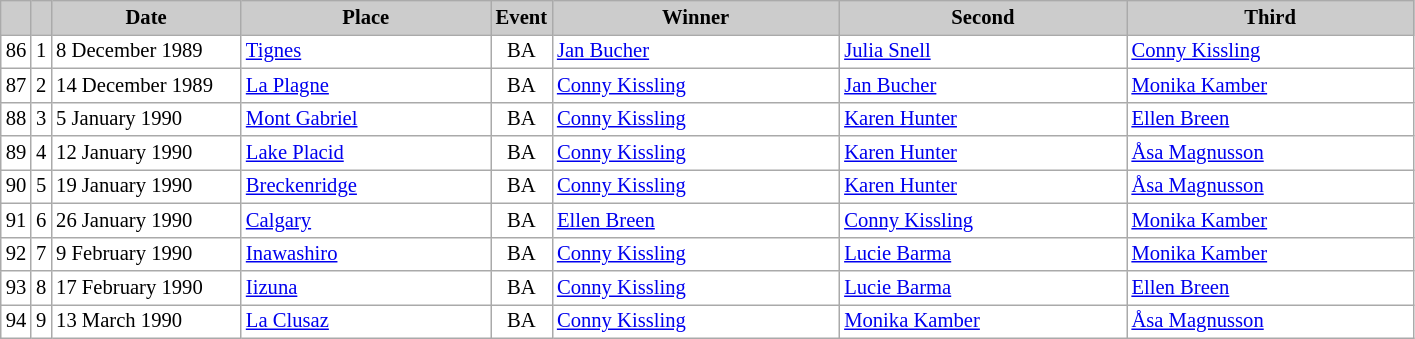<table class="wikitable plainrowheaders" style="background:#fff; font-size:86%; line-height:16px; border:grey solid 1px; border-collapse:collapse;">
<tr style="background:#ccc; text-align:center;">
<th scope="col" style="background:#ccc; width=20 px;"></th>
<th scope="col" style="background:#ccc; width=30 px;"></th>
<th scope="col" style="background:#ccc; width:120px;">Date</th>
<th scope="col" style="background:#ccc; width:160px;">Place</th>
<th scope="col" style="background:#ccc; width:15px;">Event</th>
<th scope="col" style="background:#ccc; width:185px;">Winner</th>
<th scope="col" style="background:#ccc; width:185px;">Second</th>
<th scope="col" style="background:#ccc; width:185px;">Third</th>
</tr>
<tr>
<td align=center>86</td>
<td align=center>1</td>
<td>8 December 1989</td>
<td> <a href='#'>Tignes</a></td>
<td align=center>BA</td>
<td> <a href='#'>Jan Bucher</a></td>
<td> <a href='#'>Julia Snell</a></td>
<td> <a href='#'>Conny Kissling</a></td>
</tr>
<tr>
<td align=center>87</td>
<td align=center>2</td>
<td>14 December 1989</td>
<td> <a href='#'>La Plagne</a></td>
<td align=center>BA</td>
<td> <a href='#'>Conny Kissling</a></td>
<td> <a href='#'>Jan Bucher</a></td>
<td> <a href='#'>Monika Kamber</a></td>
</tr>
<tr>
<td align=center>88</td>
<td align=center>3</td>
<td>5 January 1990</td>
<td> <a href='#'>Mont Gabriel</a></td>
<td align=center>BA</td>
<td> <a href='#'>Conny Kissling</a></td>
<td> <a href='#'>Karen Hunter</a></td>
<td> <a href='#'>Ellen Breen</a></td>
</tr>
<tr>
<td align=center>89</td>
<td align=center>4</td>
<td>12 January 1990</td>
<td> <a href='#'>Lake Placid</a></td>
<td align=center>BA</td>
<td> <a href='#'>Conny Kissling</a></td>
<td> <a href='#'>Karen Hunter</a></td>
<td> <a href='#'>Åsa Magnusson</a></td>
</tr>
<tr>
<td align=center>90</td>
<td align=center>5</td>
<td>19 January 1990</td>
<td> <a href='#'>Breckenridge</a></td>
<td align=center>BA</td>
<td> <a href='#'>Conny Kissling</a></td>
<td> <a href='#'>Karen Hunter</a></td>
<td> <a href='#'>Åsa Magnusson</a></td>
</tr>
<tr>
<td align=center>91</td>
<td align=center>6</td>
<td>26 January 1990</td>
<td> <a href='#'>Calgary</a></td>
<td align=center>BA</td>
<td> <a href='#'>Ellen Breen</a></td>
<td> <a href='#'>Conny Kissling</a></td>
<td> <a href='#'>Monika Kamber</a></td>
</tr>
<tr>
<td align=center>92</td>
<td align=center>7</td>
<td>9 February 1990</td>
<td> <a href='#'>Inawashiro</a></td>
<td align=center>BA</td>
<td> <a href='#'>Conny Kissling</a></td>
<td> <a href='#'>Lucie Barma</a></td>
<td> <a href='#'>Monika Kamber</a></td>
</tr>
<tr>
<td align=center>93</td>
<td align=center>8</td>
<td>17 February 1990</td>
<td> <a href='#'>Iizuna</a></td>
<td align=center>BA</td>
<td> <a href='#'>Conny Kissling</a></td>
<td> <a href='#'>Lucie Barma</a></td>
<td> <a href='#'>Ellen Breen</a></td>
</tr>
<tr>
<td align=center>94</td>
<td align=center>9</td>
<td>13 March 1990</td>
<td> <a href='#'>La Clusaz</a></td>
<td align=center>BA</td>
<td> <a href='#'>Conny Kissling</a></td>
<td> <a href='#'>Monika Kamber</a></td>
<td> <a href='#'>Åsa Magnusson</a></td>
</tr>
</table>
